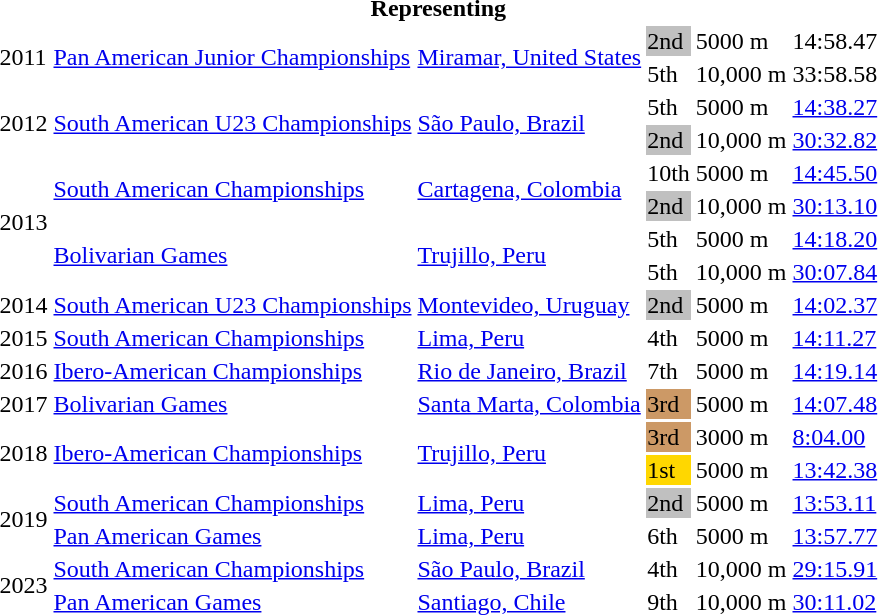<table>
<tr>
<th colspan="6">Representing </th>
</tr>
<tr>
<td rowspan=2>2011</td>
<td rowspan=2><a href='#'>Pan American Junior Championships</a></td>
<td rowspan=2><a href='#'>Miramar, United States</a></td>
<td bgcolor=silver>2nd</td>
<td>5000 m</td>
<td>14:58.47</td>
</tr>
<tr>
<td>5th</td>
<td>10,000 m</td>
<td>33:58.58</td>
</tr>
<tr>
<td rowspan=2>2012</td>
<td rowspan=2><a href='#'>South American U23 Championships</a></td>
<td rowspan=2><a href='#'>São Paulo, Brazil</a></td>
<td>5th</td>
<td>5000 m</td>
<td><a href='#'>14:38.27</a></td>
</tr>
<tr>
<td bgcolor=silver>2nd</td>
<td>10,000 m</td>
<td><a href='#'>30:32.82</a></td>
</tr>
<tr>
<td rowspan=4>2013</td>
<td rowspan=2><a href='#'>South American Championships</a></td>
<td rowspan=2><a href='#'>Cartagena, Colombia</a></td>
<td>10th</td>
<td>5000 m</td>
<td><a href='#'>14:45.50</a></td>
</tr>
<tr>
<td bgcolor=silver>2nd</td>
<td>10,000 m</td>
<td><a href='#'>30:13.10</a></td>
</tr>
<tr>
<td rowspan=2><a href='#'>Bolivarian Games</a></td>
<td rowspan=2><a href='#'>Trujillo, Peru</a></td>
<td>5th</td>
<td>5000 m</td>
<td><a href='#'>14:18.20</a></td>
</tr>
<tr>
<td>5th</td>
<td>10,000 m</td>
<td><a href='#'>30:07.84</a></td>
</tr>
<tr>
<td>2014</td>
<td><a href='#'>South American U23 Championships</a></td>
<td><a href='#'>Montevideo, Uruguay</a></td>
<td bgcolor=silver>2nd</td>
<td>5000 m</td>
<td><a href='#'>14:02.37</a></td>
</tr>
<tr>
<td>2015</td>
<td><a href='#'>South American Championships</a></td>
<td><a href='#'>Lima, Peru</a></td>
<td>4th</td>
<td>5000 m</td>
<td><a href='#'>14:11.27</a></td>
</tr>
<tr>
<td>2016</td>
<td><a href='#'>Ibero-American Championships</a></td>
<td><a href='#'>Rio de Janeiro, Brazil</a></td>
<td>7th</td>
<td>5000 m</td>
<td><a href='#'>14:19.14</a></td>
</tr>
<tr>
<td>2017</td>
<td><a href='#'>Bolivarian Games</a></td>
<td><a href='#'>Santa Marta, Colombia</a></td>
<td bgcolor=cc9966>3rd</td>
<td>5000 m</td>
<td><a href='#'>14:07.48</a></td>
</tr>
<tr>
<td rowspan=2>2018</td>
<td rowspan=2><a href='#'>Ibero-American Championships</a></td>
<td rowspan=2><a href='#'>Trujillo, Peru</a></td>
<td bgcolor=cc9966>3rd</td>
<td>3000 m</td>
<td><a href='#'>8:04.00</a></td>
</tr>
<tr>
<td bgcolor=gold>1st</td>
<td>5000 m</td>
<td><a href='#'>13:42.38</a></td>
</tr>
<tr>
<td rowspan=2>2019</td>
<td><a href='#'>South American Championships</a></td>
<td><a href='#'>Lima, Peru</a></td>
<td bgcolor=silver>2nd</td>
<td>5000 m</td>
<td><a href='#'>13:53.11</a></td>
</tr>
<tr>
<td><a href='#'>Pan American Games</a></td>
<td><a href='#'>Lima, Peru</a></td>
<td>6th</td>
<td>5000 m</td>
<td><a href='#'>13:57.77</a></td>
</tr>
<tr>
<td rowspan=2>2023</td>
<td><a href='#'>South American Championships</a></td>
<td><a href='#'>São Paulo, Brazil</a></td>
<td>4th</td>
<td>10,000 m</td>
<td><a href='#'>29:15.91</a></td>
</tr>
<tr>
<td><a href='#'>Pan American Games</a></td>
<td><a href='#'>Santiago, Chile</a></td>
<td>9th</td>
<td>10,000 m</td>
<td><a href='#'>30:11.02</a></td>
</tr>
</table>
